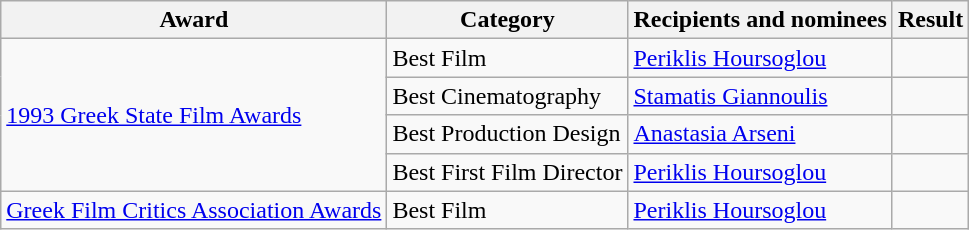<table class="wikitable">
<tr>
<th>Award</th>
<th>Category</th>
<th>Recipients and nominees</th>
<th>Result</th>
</tr>
<tr>
<td rowspan="4"><a href='#'>1993 Greek State Film Awards</a></td>
<td>Best Film</td>
<td><a href='#'>Periklis Hoursoglou</a></td>
<td></td>
</tr>
<tr>
<td>Best Cinematography</td>
<td><a href='#'>Stamatis Giannoulis</a></td>
<td></td>
</tr>
<tr>
<td>Best Production Design</td>
<td><a href='#'>Anastasia Arseni</a></td>
<td></td>
</tr>
<tr>
<td>Best First Film Director</td>
<td><a href='#'>Periklis Hoursoglou</a></td>
<td></td>
</tr>
<tr>
<td><a href='#'>Greek Film Critics Association Awards</a></td>
<td>Best Film</td>
<td><a href='#'>Periklis Hoursoglou</a></td>
<td></td>
</tr>
</table>
